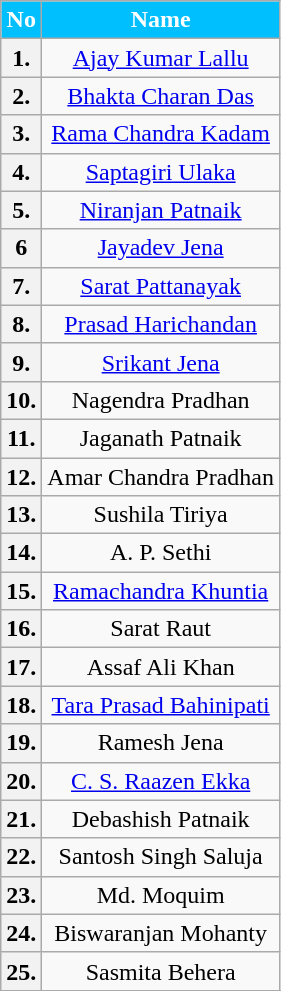<table class="wikitable sortable" style="text-align:center">
<tr>
<th Style="background-color:#00BFFF; color:white">No</th>
<th Style="background-color:#00BFFF; color:white">Name</th>
</tr>
<tr>
<th>1.</th>
<td><a href='#'>Ajay Kumar Lallu</a></td>
</tr>
<tr>
<th>2.</th>
<td><a href='#'>Bhakta Charan Das</a></td>
</tr>
<tr>
<th>3.</th>
<td><a href='#'>Rama Chandra Kadam</a></td>
</tr>
<tr>
<th>4.</th>
<td><a href='#'>Saptagiri Ulaka</a></td>
</tr>
<tr>
<th>5.</th>
<td><a href='#'>Niranjan Patnaik</a></td>
</tr>
<tr>
<th>6</th>
<td><a href='#'>Jayadev Jena</a></td>
</tr>
<tr>
<th>7.</th>
<td><a href='#'>Sarat Pattanayak</a></td>
</tr>
<tr>
<th>8.</th>
<td><a href='#'>Prasad Harichandan</a></td>
</tr>
<tr>
<th>9.</th>
<td><a href='#'>Srikant Jena</a></td>
</tr>
<tr>
<th>10.</th>
<td>Nagendra Pradhan</td>
</tr>
<tr>
<th>11.</th>
<td>Jaganath Patnaik</td>
</tr>
<tr>
<th>12.</th>
<td>Amar Chandra Pradhan</td>
</tr>
<tr>
<th>13.</th>
<td>Sushila Tiriya</td>
</tr>
<tr>
<th>14.</th>
<td>A. P. Sethi</td>
</tr>
<tr>
<th>15.</th>
<td><a href='#'>Ramachandra Khuntia</a></td>
</tr>
<tr>
<th>16.</th>
<td>Sarat Raut</td>
</tr>
<tr>
<th>17.</th>
<td>Assaf Ali Khan</td>
</tr>
<tr>
<th>18.</th>
<td><a href='#'>Tara Prasad Bahinipati</a></td>
</tr>
<tr>
<th>19.</th>
<td>Ramesh Jena</td>
</tr>
<tr>
<th>20.</th>
<td><a href='#'>C. S. Raazen Ekka</a></td>
</tr>
<tr>
<th>21.</th>
<td>Debashish Patnaik</td>
</tr>
<tr>
<th>22.</th>
<td>Santosh Singh Saluja</td>
</tr>
<tr>
<th>23.</th>
<td>Md. Moquim</td>
</tr>
<tr>
<th>24.</th>
<td>Biswaranjan Mohanty</td>
</tr>
<tr>
<th>25.</th>
<td>Sasmita Behera</td>
</tr>
<tr>
</tr>
</table>
